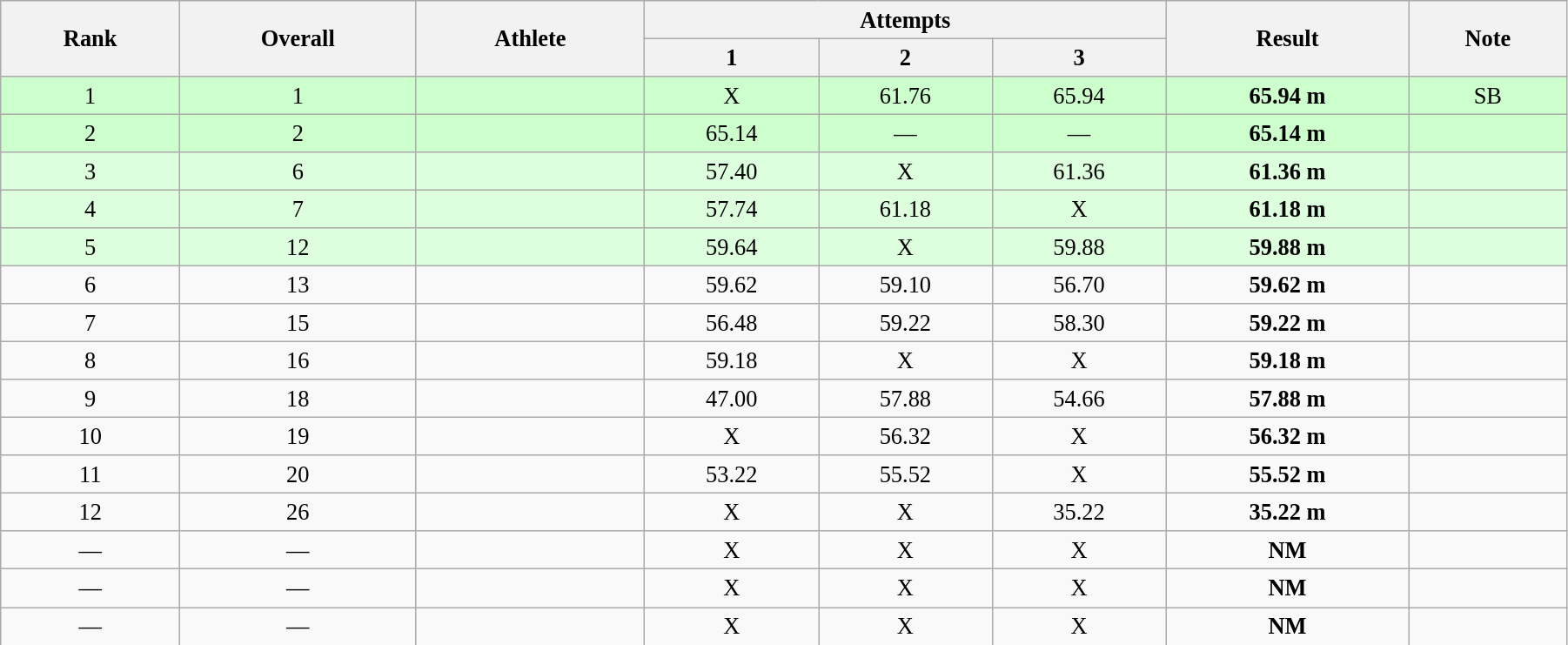<table class="wikitable" style=" text-align:center; font-size:110%;" width="95%">
<tr>
<th rowspan="2">Rank</th>
<th rowspan="2">Overall</th>
<th rowspan="2">Athlete</th>
<th colspan="3">Attempts</th>
<th rowspan="2">Result</th>
<th rowspan="2">Note</th>
</tr>
<tr>
<th>1</th>
<th>2</th>
<th>3</th>
</tr>
<tr style="background:#ccffcc;">
<td>1</td>
<td>1</td>
<td align=left></td>
<td>X</td>
<td>61.76</td>
<td>65.94</td>
<td><strong>65.94 m</strong></td>
<td>SB</td>
</tr>
<tr bgcolor="#ccffcc">
<td>2</td>
<td>2</td>
<td align=left></td>
<td>65.14</td>
<td>—</td>
<td>—</td>
<td><strong>65.14 m</strong></td>
<td></td>
</tr>
<tr bgcolor="#ddffdd">
<td>3</td>
<td>6</td>
<td align=left></td>
<td>57.40</td>
<td>X</td>
<td>61.36</td>
<td><strong>61.36 m</strong></td>
<td></td>
</tr>
<tr bgcolor="#ddffdd">
<td>4</td>
<td>7</td>
<td align=left></td>
<td>57.74</td>
<td>61.18</td>
<td>X</td>
<td><strong>61.18 m</strong></td>
<td></td>
</tr>
<tr bgcolor="#ddffdd">
<td>5</td>
<td>12</td>
<td align=left></td>
<td>59.64</td>
<td>X</td>
<td>59.88</td>
<td><strong>59.88 m</strong></td>
<td></td>
</tr>
<tr>
<td>6</td>
<td>13</td>
<td align=left></td>
<td>59.62</td>
<td>59.10</td>
<td>56.70</td>
<td><strong>59.62 m</strong></td>
<td></td>
</tr>
<tr>
<td>7</td>
<td>15</td>
<td align=left></td>
<td>56.48</td>
<td>59.22</td>
<td>58.30</td>
<td><strong>59.22 m</strong></td>
<td></td>
</tr>
<tr>
<td>8</td>
<td>16</td>
<td align=left></td>
<td>59.18</td>
<td>X</td>
<td>X</td>
<td><strong>59.18 m</strong></td>
<td></td>
</tr>
<tr>
<td>9</td>
<td>18</td>
<td align=left></td>
<td>47.00</td>
<td>57.88</td>
<td>54.66</td>
<td><strong>57.88 m</strong></td>
<td></td>
</tr>
<tr>
<td>10</td>
<td>19</td>
<td align=left></td>
<td>X</td>
<td>56.32</td>
<td>X</td>
<td><strong>56.32 m</strong></td>
<td></td>
</tr>
<tr>
<td>11</td>
<td>20</td>
<td align=left></td>
<td>53.22</td>
<td>55.52</td>
<td>X</td>
<td><strong>55.52 m</strong></td>
<td></td>
</tr>
<tr>
<td>12</td>
<td>26</td>
<td align=left></td>
<td>X</td>
<td>X</td>
<td>35.22</td>
<td><strong>35.22 m</strong></td>
<td></td>
</tr>
<tr>
<td>—</td>
<td>—</td>
<td align=left></td>
<td>X</td>
<td>X</td>
<td>X</td>
<td><strong>NM</strong></td>
<td></td>
</tr>
<tr>
<td>—</td>
<td>—</td>
<td align=left></td>
<td>X</td>
<td>X</td>
<td>X</td>
<td><strong>NM</strong></td>
<td></td>
</tr>
<tr>
<td>—</td>
<td>—</td>
<td align=left></td>
<td>X</td>
<td>X</td>
<td>X</td>
<td><strong>NM</strong></td>
<td></td>
</tr>
</table>
